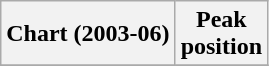<table class="wikitable">
<tr>
<th>Chart (2003-06)</th>
<th>Peak<br>position</th>
</tr>
<tr>
</tr>
</table>
